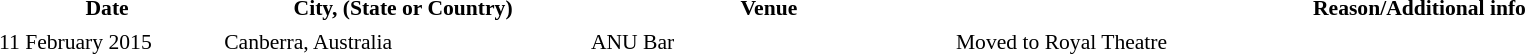<table cellpadding="2" style="border: 0px solid darkgray; font-size:90%">
<tr>
<th width="150">Date</th>
<th width="250">City, (State or Country)</th>
<th width="250">Venue</th>
<th width="650">Reason/Additional info</th>
</tr>
<tr border="0">
<td>11 February 2015</td>
<td>Canberra, Australia</td>
<td>ANU Bar</td>
<td>Moved to Royal Theatre</td>
</tr>
</table>
